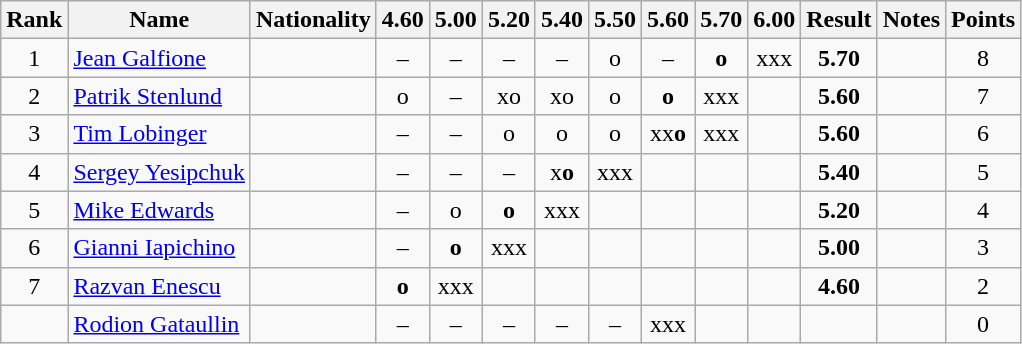<table class="wikitable sortable" style="text-align:center">
<tr>
<th>Rank</th>
<th>Name</th>
<th>Nationality</th>
<th>4.60</th>
<th>5.00</th>
<th>5.20</th>
<th>5.40</th>
<th>5.50</th>
<th>5.60</th>
<th>5.70</th>
<th>6.00</th>
<th>Result</th>
<th>Notes</th>
<th>Points</th>
</tr>
<tr>
<td>1</td>
<td align=left><a href='#'>Jean Galfione</a></td>
<td align=left></td>
<td>–</td>
<td>–</td>
<td>–</td>
<td>–</td>
<td>o</td>
<td>–</td>
<td><strong>o</strong></td>
<td>xxx</td>
<td><strong>5.70</strong></td>
<td></td>
<td>8</td>
</tr>
<tr>
<td>2</td>
<td align=left><a href='#'>Patrik Stenlund</a></td>
<td align=left></td>
<td>o</td>
<td>–</td>
<td>xo</td>
<td>xo</td>
<td>o</td>
<td><strong>o</strong></td>
<td>xxx</td>
<td></td>
<td><strong>5.60</strong></td>
<td></td>
<td>7</td>
</tr>
<tr>
<td>3</td>
<td align=left><a href='#'>Tim Lobinger</a></td>
<td align=left></td>
<td>–</td>
<td>–</td>
<td>o</td>
<td>o</td>
<td>o</td>
<td>xx<strong>o</strong></td>
<td>xxx</td>
<td></td>
<td><strong>5.60</strong></td>
<td></td>
<td>6</td>
</tr>
<tr>
<td>4</td>
<td align=left><a href='#'>Sergey Yesipchuk</a></td>
<td align=left></td>
<td>–</td>
<td>–</td>
<td>–</td>
<td>x<strong>o</strong></td>
<td>xxx</td>
<td></td>
<td></td>
<td></td>
<td><strong>5.40</strong></td>
<td></td>
<td>5</td>
</tr>
<tr>
<td>5</td>
<td align=left><a href='#'>Mike Edwards</a></td>
<td align=left></td>
<td>–</td>
<td>o</td>
<td><strong>o</strong></td>
<td>xxx</td>
<td></td>
<td></td>
<td></td>
<td></td>
<td><strong>5.20</strong></td>
<td></td>
<td>4</td>
</tr>
<tr>
<td>6</td>
<td align=left><a href='#'>Gianni Iapichino</a></td>
<td align=left></td>
<td>–</td>
<td><strong>o</strong></td>
<td>xxx</td>
<td></td>
<td></td>
<td></td>
<td></td>
<td></td>
<td><strong>5.00</strong></td>
<td></td>
<td>3</td>
</tr>
<tr>
<td>7</td>
<td align=left><a href='#'>Razvan Enescu</a></td>
<td align=left></td>
<td><strong>o</strong></td>
<td>xxx</td>
<td></td>
<td></td>
<td></td>
<td></td>
<td></td>
<td></td>
<td><strong>4.60</strong></td>
<td></td>
<td>2</td>
</tr>
<tr>
<td></td>
<td align=left><a href='#'>Rodion Gataullin</a></td>
<td align=left></td>
<td>–</td>
<td>–</td>
<td>–</td>
<td>–</td>
<td>–</td>
<td>xxx</td>
<td></td>
<td></td>
<td><strong></strong></td>
<td></td>
<td>0</td>
</tr>
</table>
